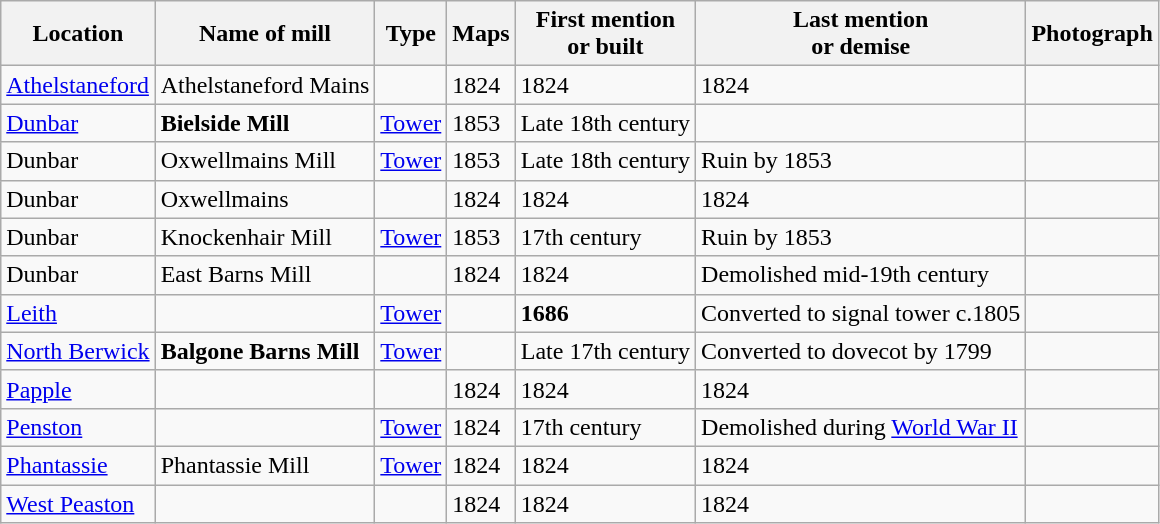<table class="wikitable">
<tr>
<th>Location</th>
<th>Name of mill</th>
<th>Type</th>
<th>Maps</th>
<th>First mention<br>or built</th>
<th>Last mention<br> or demise</th>
<th>Photograph</th>
</tr>
<tr>
<td><a href='#'>Athelstaneford</a></td>
<td>Athelstaneford Mains<br></td>
<td></td>
<td>1824</td>
<td>1824</td>
<td>1824</td>
<td></td>
</tr>
<tr>
<td><a href='#'>Dunbar</a></td>
<td><strong>Bielside Mill</strong><br></td>
<td><a href='#'>Tower</a></td>
<td>1853</td>
<td>Late 18th century</td>
<td></td>
<td></td>
</tr>
<tr>
<td>Dunbar</td>
<td>Oxwellmains Mill<br></td>
<td><a href='#'>Tower</a></td>
<td>1853</td>
<td>Late 18th century</td>
<td>Ruin by 1853</td>
<td></td>
</tr>
<tr>
<td>Dunbar</td>
<td>Oxwellmains<br></td>
<td></td>
<td>1824</td>
<td>1824</td>
<td>1824</td>
<td></td>
</tr>
<tr>
<td>Dunbar</td>
<td>Knockenhair Mill<br></td>
<td><a href='#'>Tower</a></td>
<td>1853</td>
<td>17th century</td>
<td>Ruin by 1853</td>
<td></td>
</tr>
<tr>
<td>Dunbar</td>
<td>East Barns Mill<br></td>
<td></td>
<td>1824</td>
<td>1824</td>
<td>Demolished mid-19th century</td>
<td></td>
</tr>
<tr>
<td><a href='#'>Leith</a></td>
<td></td>
<td><a href='#'>Tower</a></td>
<td></td>
<td><strong>1686</strong></td>
<td>Converted to signal tower c.1805</td>
<td></td>
</tr>
<tr>
<td><a href='#'>North Berwick</a></td>
<td><strong>Balgone Barns Mill</strong><br></td>
<td><a href='#'>Tower</a></td>
<td></td>
<td>Late 17th century</td>
<td>Converted to dovecot by 1799</td>
<td></td>
</tr>
<tr>
<td><a href='#'>Papple</a></td>
<td></td>
<td></td>
<td>1824</td>
<td>1824</td>
<td>1824</td>
<td></td>
</tr>
<tr>
<td><a href='#'>Penston</a></td>
<td></td>
<td><a href='#'>Tower</a></td>
<td>1824</td>
<td>17th century</td>
<td>Demolished during <a href='#'>World War II</a></td>
<td></td>
</tr>
<tr>
<td><a href='#'>Phantassie</a></td>
<td>Phantassie Mill<br></td>
<td><a href='#'>Tower</a></td>
<td>1824</td>
<td>1824</td>
<td>1824</td>
<td></td>
</tr>
<tr>
<td><a href='#'>West Peaston</a></td>
<td></td>
<td></td>
<td>1824</td>
<td>1824</td>
<td>1824</td>
<td></td>
</tr>
</table>
